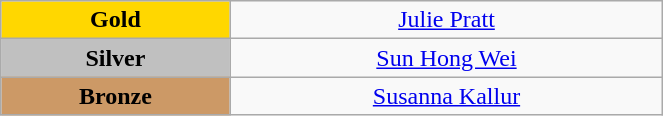<table class="wikitable" style="text-align:center; " width="35%">
<tr>
<td bgcolor="gold"><strong>Gold</strong></td>
<td><a href='#'>Julie Pratt</a><br>  <small><em></em></small></td>
</tr>
<tr>
<td bgcolor="silver"><strong>Silver</strong></td>
<td><a href='#'>Sun Hong Wei</a><br>  <small><em></em></small></td>
</tr>
<tr>
<td bgcolor="CC9966"><strong>Bronze</strong></td>
<td><a href='#'>Susanna Kallur</a><br>  <small><em></em></small></td>
</tr>
</table>
